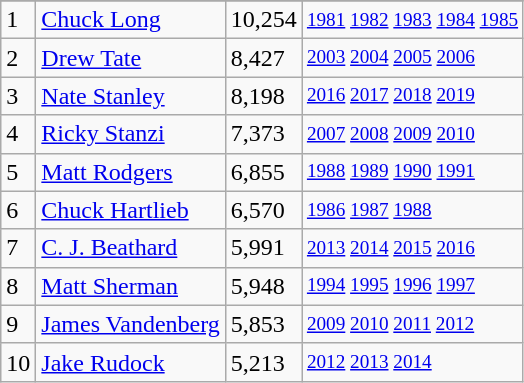<table class="wikitable">
<tr>
</tr>
<tr>
<td>1</td>
<td><a href='#'>Chuck Long</a></td>
<td><abbr>10,254</abbr></td>
<td style="font-size:80%;"><a href='#'>1981</a> <a href='#'>1982</a> <a href='#'>1983</a> <a href='#'>1984</a> <a href='#'>1985</a></td>
</tr>
<tr>
<td>2</td>
<td><a href='#'>Drew Tate</a></td>
<td><abbr>8,427</abbr></td>
<td style="font-size:80%;"><a href='#'>2003</a> <a href='#'>2004</a> <a href='#'>2005</a> <a href='#'>2006</a></td>
</tr>
<tr>
<td>3</td>
<td><a href='#'>Nate Stanley</a></td>
<td><abbr>8,198</abbr></td>
<td style="font-size:80%;"><a href='#'>2016</a> <a href='#'>2017</a> <a href='#'>2018</a> <a href='#'>2019</a></td>
</tr>
<tr>
<td>4</td>
<td><a href='#'>Ricky Stanzi</a></td>
<td><abbr>7,373</abbr></td>
<td style="font-size:80%;"><a href='#'>2007</a> <a href='#'>2008</a> <a href='#'>2009</a> <a href='#'>2010</a></td>
</tr>
<tr>
<td>5</td>
<td><a href='#'>Matt Rodgers</a></td>
<td><abbr>6,855</abbr></td>
<td style="font-size:80%;"><a href='#'>1988</a> <a href='#'>1989</a> <a href='#'>1990</a> <a href='#'>1991</a></td>
</tr>
<tr>
<td>6</td>
<td><a href='#'>Chuck Hartlieb</a></td>
<td><abbr>6,570</abbr></td>
<td style="font-size:80%;"><a href='#'>1986</a> <a href='#'>1987</a> <a href='#'>1988</a></td>
</tr>
<tr>
<td>7</td>
<td><a href='#'>C. J. Beathard</a></td>
<td><abbr>5,991</abbr></td>
<td style="font-size:80%;"><a href='#'>2013</a> <a href='#'>2014</a> <a href='#'>2015</a> <a href='#'>2016</a></td>
</tr>
<tr>
<td>8</td>
<td><a href='#'>Matt Sherman</a></td>
<td><abbr>5,948</abbr></td>
<td style="font-size:80%;"><a href='#'>1994</a> <a href='#'>1995</a> <a href='#'>1996</a> <a href='#'>1997</a></td>
</tr>
<tr>
<td>9</td>
<td><a href='#'>James Vandenberg</a></td>
<td><abbr>5,853</abbr></td>
<td style="font-size:80%;"><a href='#'>2009</a> <a href='#'>2010</a> <a href='#'>2011</a> <a href='#'>2012</a></td>
</tr>
<tr>
<td>10</td>
<td><a href='#'>Jake Rudock</a></td>
<td><abbr>5,213</abbr></td>
<td style="font-size:80%;"><a href='#'>2012</a> <a href='#'>2013</a> <a href='#'>2014</a></td>
</tr>
</table>
